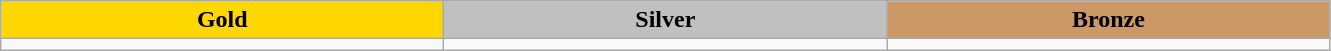<table class="wikitable">
<tr align="center">
<td bgcolor="gold" style="width:18em"><strong>Gold</strong></td>
<td bgcolor="silver" style="width:18em"><strong>Silver</strong></td>
<td bgcolor="CC9966" style="width:18em"><strong>Bronze</strong></td>
</tr>
<tr valign="top">
<td></td>
<td></td>
<td></td>
</tr>
</table>
